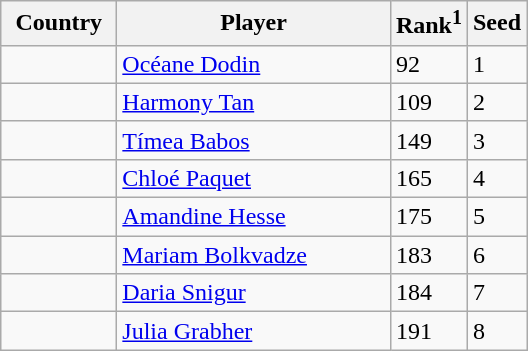<table class="sortable wikitable">
<tr>
<th width="70">Country</th>
<th width="175">Player</th>
<th>Rank<sup>1</sup></th>
<th>Seed</th>
</tr>
<tr>
<td></td>
<td><a href='#'>Océane Dodin</a></td>
<td>92</td>
<td>1</td>
</tr>
<tr>
<td></td>
<td><a href='#'>Harmony Tan</a></td>
<td>109</td>
<td>2</td>
</tr>
<tr>
<td></td>
<td><a href='#'>Tímea Babos</a></td>
<td>149</td>
<td>3</td>
</tr>
<tr>
<td></td>
<td><a href='#'>Chloé Paquet</a></td>
<td>165</td>
<td>4</td>
</tr>
<tr>
<td></td>
<td><a href='#'>Amandine Hesse</a></td>
<td>175</td>
<td>5</td>
</tr>
<tr>
<td></td>
<td><a href='#'>Mariam Bolkvadze</a></td>
<td>183</td>
<td>6</td>
</tr>
<tr>
<td></td>
<td><a href='#'>Daria Snigur</a></td>
<td>184</td>
<td>7</td>
</tr>
<tr>
<td></td>
<td><a href='#'>Julia Grabher</a></td>
<td>191</td>
<td>8</td>
</tr>
</table>
